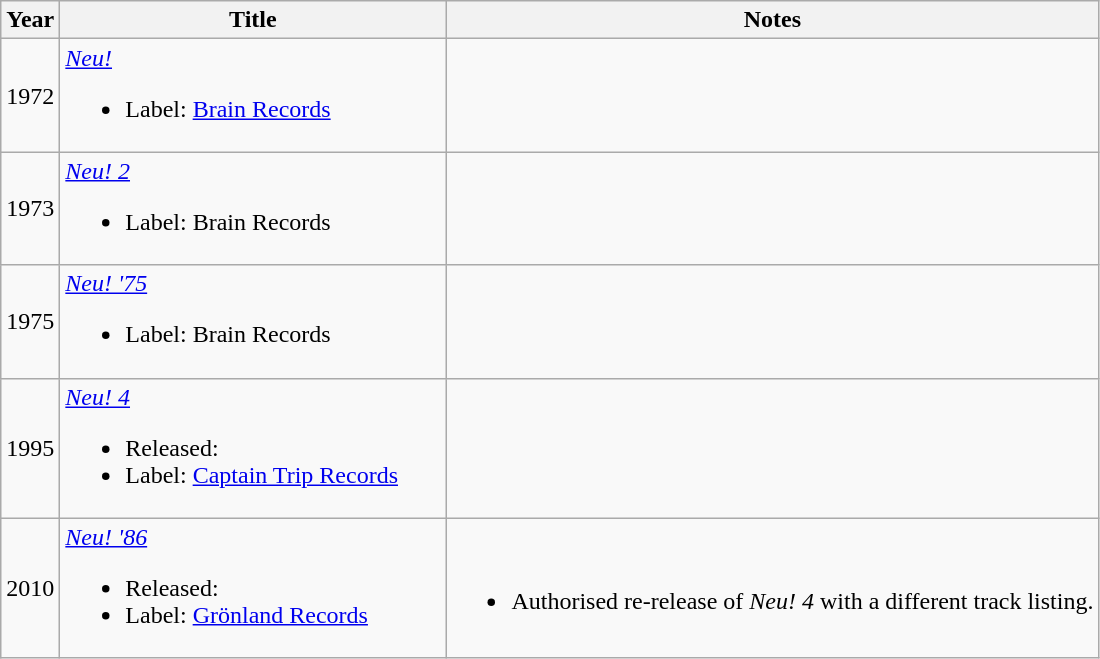<table class="wikitable">
<tr>
<th>Year</th>
<th style="width:250px;">Title</th>
<th>Notes</th>
</tr>
<tr>
<td>1972</td>
<td><em><a href='#'>Neu!</a></em><br><ul><li>Label: <a href='#'>Brain Records</a></li></ul></td>
<td></td>
</tr>
<tr>
<td>1973</td>
<td><em><a href='#'>Neu! 2</a></em><br><ul><li>Label: Brain Records</li></ul></td>
<td></td>
</tr>
<tr>
<td>1975</td>
<td><em><a href='#'>Neu! '75</a></em><br><ul><li>Label: Brain Records</li></ul></td>
<td></td>
</tr>
<tr>
<td>1995</td>
<td><em><a href='#'>Neu! 4</a></em><br><ul><li>Released: </li><li>Label: <a href='#'>Captain Trip Records</a></li></ul></td>
<td></td>
</tr>
<tr>
<td>2010</td>
<td><em><a href='#'>Neu! '86</a></em><br><ul><li>Released: </li><li>Label: <a href='#'>Grönland Records</a></li></ul></td>
<td><br><ul><li>Authorised re-release of <em>Neu! 4</em> with a different track listing.</li></ul></td>
</tr>
</table>
